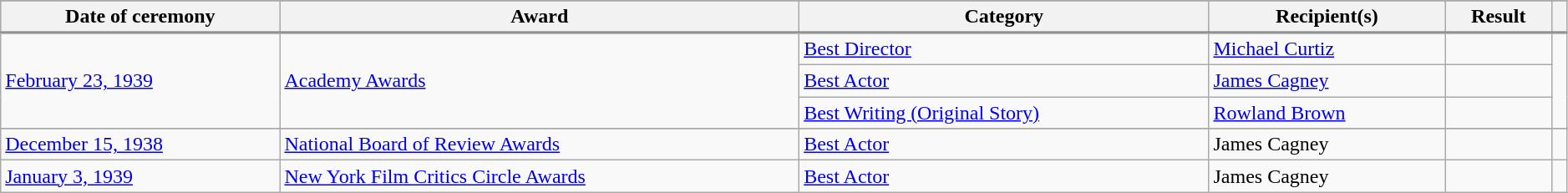<table class="wikitable sortable" width="99%">
<tr style="background:#ccc; vertical-align:bottom;">
</tr>
<tr style="background:#ccc; text-align:center;">
<th scope="col">Date of ceremony</th>
<th scope="col">Award</th>
<th scope="col">Category</th>
<th scope="col">Recipient(s)</th>
<th scope="col">Result</th>
<th scope="col" class="unsortable"></th>
</tr>
<tr style="border-top:2px solid gray;">
</tr>
<tr>
<td rowspan="3"><a href='#'>February 23, 1939</a></td>
<td rowspan="3"><a href='#'>Academy Awards</a></td>
<td><a href='#'>Best Director</a></td>
<td><a href='#'>Michael Curtiz</a></td>
<td></td>
<td style="text-align:center;" rowspan="3"></td>
</tr>
<tr>
<td><a href='#'>Best Actor</a></td>
<td><a href='#'>James Cagney</a></td>
<td></td>
</tr>
<tr>
<td><a href='#'>Best Writing (Original Story)</a></td>
<td><a href='#'>Rowland Brown</a></td>
<td></td>
</tr>
<tr>
</tr>
<tr>
<td rowspan="1"><a href='#'>December 15, 1938</a></td>
<td><a href='#'>National Board of Review Awards</a></td>
<td><a href='#'>Best Actor</a></td>
<td>James Cagney</td>
<td></td>
<td style="text-align:center;" rowspan="1"></td>
</tr>
<tr>
<td rowspan="1"><a href='#'>January 3, 1939</a></td>
<td><a href='#'>New York Film Critics Circle Awards</a></td>
<td><a href='#'>Best Actor</a></td>
<td>James Cagney</td>
<td></td>
<td style="text-align:center;" rowspan="1"></td>
</tr>
</table>
